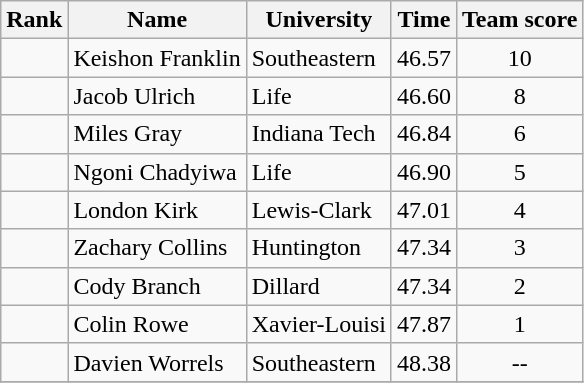<table class="wikitable sortable" style="text-align:center">
<tr>
<th>Rank</th>
<th>Name</th>
<th>University</th>
<th>Time</th>
<th>Team score</th>
</tr>
<tr>
<td></td>
<td align=left>Keishon Franklin</td>
<td align="left">Southeastern</td>
<td>46.57</td>
<td>10</td>
</tr>
<tr>
<td></td>
<td align=left>Jacob Ulrich</td>
<td align="left">Life</td>
<td>46.60</td>
<td>8</td>
</tr>
<tr>
<td></td>
<td align=left>Miles Gray</td>
<td align="left">Indiana Tech</td>
<td>46.84</td>
<td>6</td>
</tr>
<tr>
<td></td>
<td align=left>Ngoni Chadyiwa</td>
<td align="left">Life</td>
<td>46.90</td>
<td>5</td>
</tr>
<tr>
<td></td>
<td align=left>London Kirk</td>
<td align="left">Lewis-Clark</td>
<td>47.01</td>
<td>4</td>
</tr>
<tr>
<td></td>
<td align=left>Zachary Collins</td>
<td align="left">Huntington</td>
<td>47.34</td>
<td>3</td>
</tr>
<tr>
<td></td>
<td align=left>Cody Branch</td>
<td align="left">Dillard</td>
<td>47.34</td>
<td>2</td>
</tr>
<tr>
<td></td>
<td align="left">Colin Rowe</td>
<td align="left">Xavier-Louisi</td>
<td>47.87</td>
<td>1</td>
</tr>
<tr>
<td></td>
<td align="left">Davien Worrels</td>
<td align="left">Southeastern</td>
<td>48.38</td>
<td>--</td>
</tr>
<tr>
</tr>
</table>
